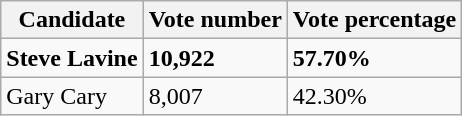<table class="wikitable">
<tr>
<th>Candidate</th>
<th>Vote number</th>
<th>Vote percentage</th>
</tr>
<tr>
<td><strong>Steve Lavine</strong></td>
<td><strong>10,922</strong></td>
<td><strong>57.70%</strong></td>
</tr>
<tr>
<td>Gary Cary</td>
<td>8,007</td>
<td>42.30%</td>
</tr>
</table>
